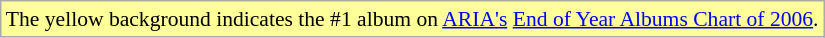<table class="wikitable" style="font-size:90%;">
<tr>
<td style="background-color:#FFFF99">The yellow background indicates the #1 album on <a href='#'>ARIA's</a> <a href='#'>End of Year Albums Chart of 2006</a>.</td>
</tr>
</table>
